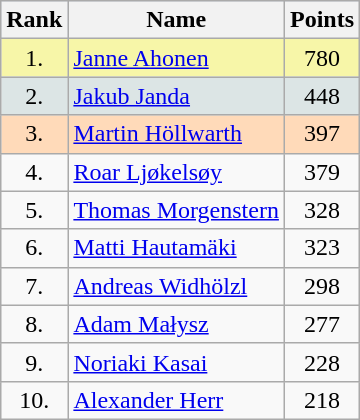<table class="wikitable sortable">
<tr style="background:#CEDAF2">
<th>Rank</th>
<th>Name</th>
<th>Points</th>
</tr>
<tr style="background:#F7F6A8">
<td style="text-align:center">1.</td>
<td> <a href='#'>Janne Ahonen</a></td>
<td style="text-align:center">780</td>
</tr>
<tr style="background: #DCE5E5;">
<td style="text-align:center">2.</td>
<td> <a href='#'>Jakub Janda</a></td>
<td style="text-align:center">448</td>
</tr>
<tr style="background: #FFDAB9;">
<td style="text-align:center">3.</td>
<td> <a href='#'>Martin Höllwarth</a></td>
<td style="text-align:center">397</td>
</tr>
<tr>
<td style="text-align:center">4.</td>
<td> <a href='#'>Roar Ljøkelsøy</a></td>
<td style="text-align:center">379</td>
</tr>
<tr>
<td style="text-align:center">5.</td>
<td> <a href='#'>Thomas Morgenstern</a></td>
<td style="text-align:center">328</td>
</tr>
<tr>
<td style="text-align:center">6.</td>
<td> <a href='#'>Matti Hautamäki</a></td>
<td style="text-align:center">323</td>
</tr>
<tr>
<td style="text-align:center">7.</td>
<td> <a href='#'>Andreas Widhölzl</a></td>
<td style="text-align:center">298</td>
</tr>
<tr>
<td style="text-align:center">8.</td>
<td> <a href='#'>Adam Małysz</a></td>
<td style="text-align:center">277</td>
</tr>
<tr>
<td style="text-align:center">9.</td>
<td> <a href='#'>Noriaki Kasai</a></td>
<td style="text-align:center">228</td>
</tr>
<tr>
<td style="text-align:center">10.</td>
<td> <a href='#'>Alexander Herr</a></td>
<td style="text-align:center">218</td>
</tr>
</table>
